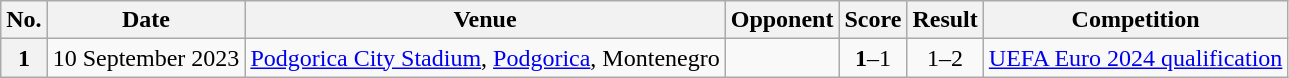<table class="wikitable">
<tr>
<th>No.</th>
<th>Date</th>
<th>Venue</th>
<th>Opponent</th>
<th>Score</th>
<th>Result</th>
<th>Competition</th>
</tr>
<tr>
<th>1</th>
<td>10 September 2023</td>
<td><a href='#'>Podgorica City Stadium</a>, <a href='#'>Podgorica</a>, Montenegro</td>
<td></td>
<td align=center><strong>1</strong>–1</td>
<td align=center>1–2</td>
<td><a href='#'>UEFA Euro 2024 qualification</a></td>
</tr>
</table>
